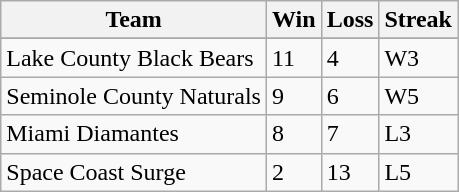<table class="wikitable">
<tr>
<th>Team</th>
<th>Win</th>
<th>Loss</th>
<th>Streak</th>
</tr>
<tr>
</tr>
<tr>
<td>Lake County Black Bears</td>
<td>11</td>
<td>4</td>
<td>W3</td>
</tr>
<tr>
<td>Seminole County Naturals</td>
<td>9</td>
<td>6</td>
<td>W5</td>
</tr>
<tr>
<td>Miami Diamantes</td>
<td>8</td>
<td>7</td>
<td>L3</td>
</tr>
<tr>
<td>Space Coast Surge</td>
<td>2</td>
<td>13</td>
<td>L5</td>
</tr>
</table>
